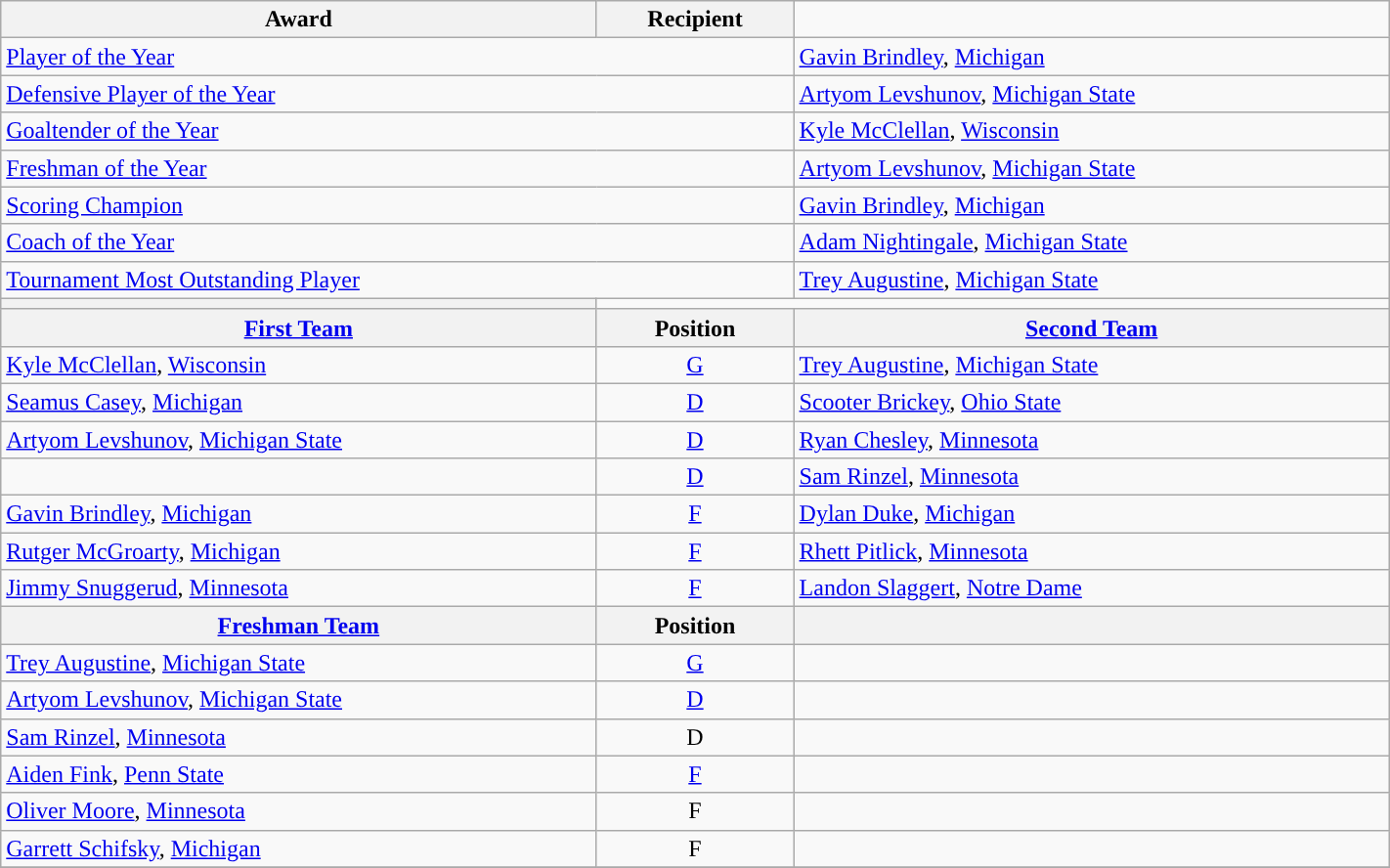<table class="wikitable" width=75%>
<tr>
<th>Award</th>
<th>Recipient </th>
</tr>
<tr>
<td colspan=2><a href='#'>Player of the Year</a></td>
<td><a href='#'>Gavin Brindley</a>, <a href='#'>Michigan</a></td>
</tr>
<tr>
<td colspan=2><a href='#'>Defensive Player of the Year</a></td>
<td><a href='#'>Artyom Levshunov</a>, <a href='#'>Michigan State</a></td>
</tr>
<tr>
<td colspan=2><a href='#'>Goaltender of the Year</a></td>
<td><a href='#'>Kyle McClellan</a>, <a href='#'>Wisconsin</a></td>
</tr>
<tr>
<td colspan=2><a href='#'>Freshman of the Year</a></td>
<td><a href='#'>Artyom Levshunov</a>, <a href='#'>Michigan State</a></td>
</tr>
<tr>
<td colspan=2><a href='#'>Scoring Champion</a></td>
<td><a href='#'>Gavin Brindley</a>, <a href='#'>Michigan</a></td>
</tr>
<tr>
<td colspan=2><a href='#'>Coach of the Year</a></td>
<td><a href='#'>Adam Nightingale</a>, <a href='#'>Michigan State</a></td>
</tr>
<tr>
<td colspan=2><a href='#'>Tournament Most Outstanding Player</a></td>
<td><a href='#'>Trey Augustine</a>, <a href='#'>Michigan State</a></td>
</tr>
<tr>
<th><a href='#'></a></th>
</tr>
<tr>
<th><a href='#'>First Team</a></th>
<th>  Position  </th>
<th><a href='#'>Second Team</a></th>
</tr>
<tr>
<td><a href='#'>Kyle McClellan</a>, <a href='#'>Wisconsin</a></td>
<td align=center><a href='#'>G</a></td>
<td><a href='#'>Trey Augustine</a>, <a href='#'>Michigan State</a></td>
</tr>
<tr>
<td><a href='#'>Seamus Casey</a>, <a href='#'>Michigan</a></td>
<td align=center><a href='#'>D</a></td>
<td><a href='#'>Scooter Brickey</a>, <a href='#'>Ohio State</a></td>
</tr>
<tr>
<td><a href='#'>Artyom Levshunov</a>, <a href='#'>Michigan State</a></td>
<td align=center><a href='#'>D</a></td>
<td><a href='#'>Ryan Chesley</a>, <a href='#'>Minnesota</a></td>
</tr>
<tr>
<td></td>
<td align=center><a href='#'>D</a></td>
<td><a href='#'>Sam Rinzel</a>, <a href='#'>Minnesota</a></td>
</tr>
<tr>
<td><a href='#'>Gavin Brindley</a>, <a href='#'>Michigan</a></td>
<td align=center><a href='#'>F</a></td>
<td><a href='#'>Dylan Duke</a>, <a href='#'>Michigan</a></td>
</tr>
<tr>
<td><a href='#'>Rutger McGroarty</a>, <a href='#'>Michigan</a></td>
<td align=center><a href='#'>F</a></td>
<td><a href='#'>Rhett Pitlick</a>, <a href='#'>Minnesota</a></td>
</tr>
<tr>
<td><a href='#'>Jimmy Snuggerud</a>, <a href='#'>Minnesota</a></td>
<td align=center><a href='#'>F</a></td>
<td><a href='#'>Landon Slaggert</a>, <a href='#'>Notre Dame</a></td>
</tr>
<tr>
<th><a href='#'>Freshman Team</a></th>
<th>  Position  </th>
<th></th>
</tr>
<tr>
<td><a href='#'>Trey Augustine</a>, <a href='#'>Michigan State</a></td>
<td align=center><a href='#'>G</a></td>
<td></td>
</tr>
<tr>
<td><a href='#'>Artyom Levshunov</a>, <a href='#'>Michigan State</a></td>
<td align=center><a href='#'>D</a></td>
<td></td>
</tr>
<tr>
<td><a href='#'>Sam Rinzel</a>, <a href='#'>Minnesota</a></td>
<td align=center>D</td>
<td></td>
</tr>
<tr>
<td><a href='#'>Aiden Fink</a>, <a href='#'>Penn State</a></td>
<td align=center><a href='#'>F</a></td>
<td></td>
</tr>
<tr>
<td><a href='#'>Oliver Moore</a>, <a href='#'>Minnesota</a></td>
<td align=center>F</td>
<td></td>
</tr>
<tr>
<td><a href='#'>Garrett Schifsky</a>, <a href='#'>Michigan</a></td>
<td align=center>F</td>
<td></td>
</tr>
<tr>
</tr>
</table>
